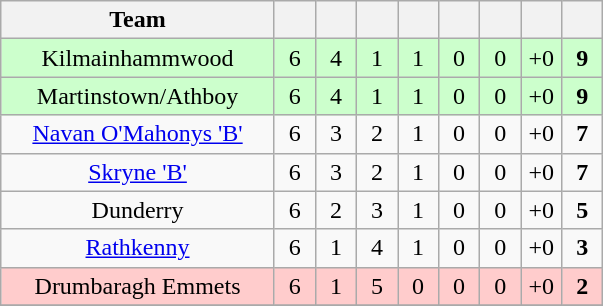<table class="wikitable" style="text-align:center">
<tr>
<th width="175">Team</th>
<th width="20"></th>
<th width="20"></th>
<th width="20"></th>
<th width="20"></th>
<th width="20"></th>
<th width="20"></th>
<th width="20"></th>
<th width="20"></th>
</tr>
<tr style="background:#cfc;">
<td>Kilmainhammwood</td>
<td>6</td>
<td>4</td>
<td>1</td>
<td>1</td>
<td>0</td>
<td>0</td>
<td>+0</td>
<td><strong>9</strong></td>
</tr>
<tr style="background:#cfc;">
<td>Martinstown/Athboy</td>
<td>6</td>
<td>4</td>
<td>1</td>
<td>1</td>
<td>0</td>
<td>0</td>
<td>+0</td>
<td><strong>9</strong></td>
</tr>
<tr>
<td><a href='#'>Navan O'Mahonys 'B'</a></td>
<td>6</td>
<td>3</td>
<td>2</td>
<td>1</td>
<td>0</td>
<td>0</td>
<td>+0</td>
<td><strong>7</strong></td>
</tr>
<tr>
<td><a href='#'>Skryne 'B'</a></td>
<td>6</td>
<td>3</td>
<td>2</td>
<td>1</td>
<td>0</td>
<td>0</td>
<td>+0</td>
<td><strong>7</strong></td>
</tr>
<tr>
<td>Dunderry</td>
<td>6</td>
<td>2</td>
<td>3</td>
<td>1</td>
<td>0</td>
<td>0</td>
<td>+0</td>
<td><strong>5</strong></td>
</tr>
<tr>
<td><a href='#'>Rathkenny</a></td>
<td>6</td>
<td>1</td>
<td>4</td>
<td>1</td>
<td>0</td>
<td>0</td>
<td>+0</td>
<td><strong>3</strong></td>
</tr>
<tr style="background:#fcc;">
<td>Drumbaragh Emmets</td>
<td>6</td>
<td>1</td>
<td>5</td>
<td>0</td>
<td>0</td>
<td>0</td>
<td>+0</td>
<td><strong>2</strong></td>
</tr>
<tr>
</tr>
</table>
